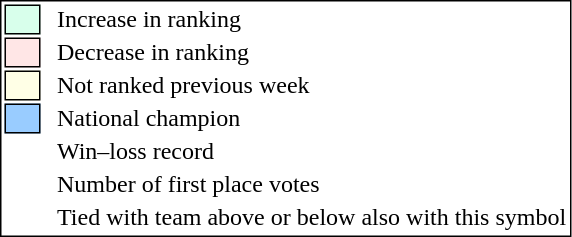<table style="border:1px solid black;">
<tr>
<td style="background:#D8FFEB; width:20px; border:1px solid black;"></td>
<td> </td>
<td>Increase in ranking</td>
</tr>
<tr>
<td style="background:#FFE6E6; width:20px; border:1px solid black;"></td>
<td> </td>
<td>Decrease in ranking</td>
</tr>
<tr>
<td style="background:#FFFFE6; width:20px; border:1px solid black;"></td>
<td> </td>
<td>Not ranked previous week</td>
</tr>
<tr>
<td style="background:#9cf; width:20px; border:1px solid black;"></td>
<td> </td>
<td>National champion</td>
</tr>
<tr>
<td></td>
<td> </td>
<td>Win–loss record</td>
</tr>
<tr>
<td></td>
<td> </td>
<td>Number of first place votes</td>
</tr>
<tr>
<td></td>
<td></td>
<td>Tied with team above or below also with this symbol</td>
</tr>
</table>
